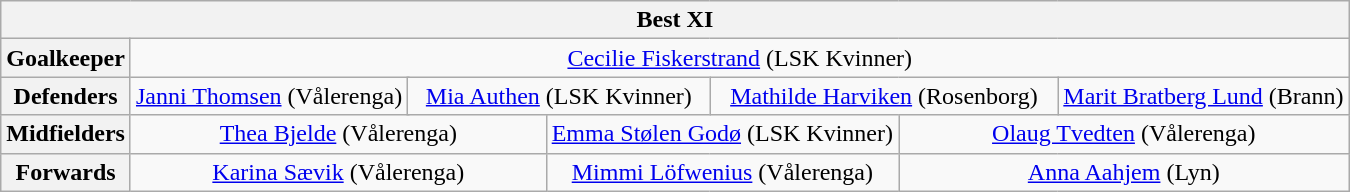<table class="wikitable" style="text-align:center">
<tr>
<th colspan="13">Best XI</th>
</tr>
<tr>
<th>Goalkeeper</th>
<td colspan="12"> <a href='#'>Cecilie Fiskerstrand</a> (LSK Kvinner)</td>
</tr>
<tr>
<th>Defenders</th>
<td colspan="3"> <a href='#'>Janni Thomsen</a> (Vålerenga)</td>
<td colspan="3"> <a href='#'>Mia Authen</a> (LSK Kvinner)</td>
<td colspan="3"> <a href='#'>Mathilde Harviken</a> (Rosenborg)</td>
<td colspan="3"> <a href='#'>Marit Bratberg Lund</a> (Brann)</td>
</tr>
<tr>
<th>Midfielders</th>
<td colspan="4"> <a href='#'>Thea Bjelde</a> (Vålerenga)</td>
<td colspan="4"> <a href='#'>Emma Stølen Godø</a> (LSK Kvinner)</td>
<td colspan="4"> <a href='#'>Olaug Tvedten</a> (Vålerenga)</td>
</tr>
<tr>
<th>Forwards</th>
<td colspan="4"> <a href='#'>Karina Sævik</a> (Vålerenga)</td>
<td colspan="4"> <a href='#'>Mimmi Löfwenius</a> (Vålerenga)</td>
<td colspan="4"> <a href='#'>Anna Aahjem</a> (Lyn)</td>
</tr>
</table>
